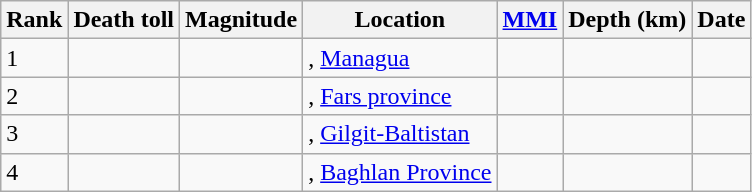<table class="sortable wikitable" style="font-size:100%;">
<tr>
<th>Rank</th>
<th>Death toll</th>
<th>Magnitude</th>
<th>Location</th>
<th><a href='#'>MMI</a></th>
<th>Depth (km)</th>
<th>Date</th>
</tr>
<tr>
<td>1</td>
<td></td>
<td></td>
<td>, <a href='#'>Managua</a></td>
<td></td>
<td></td>
<td></td>
</tr>
<tr>
<td>2</td>
<td></td>
<td></td>
<td>, <a href='#'>Fars province</a></td>
<td></td>
<td></td>
<td></td>
</tr>
<tr>
<td>3</td>
<td></td>
<td></td>
<td>, <a href='#'>Gilgit-Baltistan</a></td>
<td></td>
<td></td>
<td></td>
</tr>
<tr>
<td>4</td>
<td></td>
<td></td>
<td>, <a href='#'>Baghlan Province</a></td>
<td></td>
<td></td>
<td></td>
</tr>
</table>
